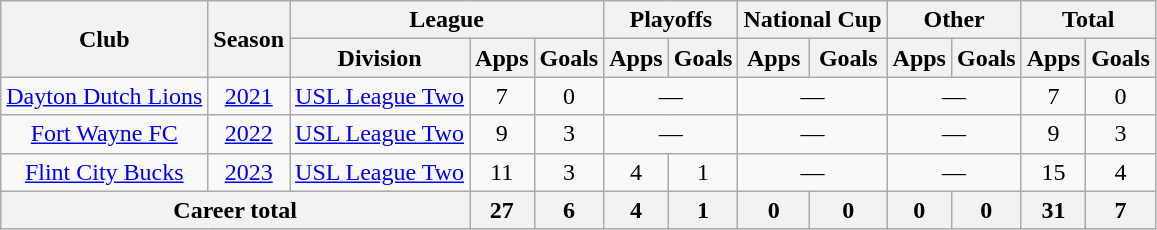<table class="wikitable" style="text-align: center">
<tr>
<th rowspan="2">Club</th>
<th rowspan="2">Season</th>
<th colspan="3">League</th>
<th colspan="2">Playoffs</th>
<th colspan="2">National Cup</th>
<th colspan="2">Other</th>
<th colspan="2">Total</th>
</tr>
<tr>
<th>Division</th>
<th>Apps</th>
<th>Goals</th>
<th>Apps</th>
<th>Goals</th>
<th>Apps</th>
<th>Goals</th>
<th>Apps</th>
<th>Goals</th>
<th>Apps</th>
<th>Goals</th>
</tr>
<tr>
<td><a href='#'>Dayton Dutch Lions</a></td>
<td><a href='#'>2021</a></td>
<td><a href='#'>USL League Two</a></td>
<td>7</td>
<td>0</td>
<td colspan="2">—</td>
<td colspan="2">—</td>
<td colspan="2">—</td>
<td>7</td>
<td>0</td>
</tr>
<tr>
<td><a href='#'>Fort Wayne FC</a></td>
<td><a href='#'>2022</a></td>
<td><a href='#'>USL League Two</a></td>
<td>9</td>
<td>3</td>
<td colspan="2">—</td>
<td colspan="2">—</td>
<td colspan="2">—</td>
<td>9</td>
<td>3</td>
</tr>
<tr>
<td><a href='#'>Flint City Bucks</a></td>
<td><a href='#'>2023</a></td>
<td><a href='#'>USL League Two</a></td>
<td>11</td>
<td>3</td>
<td>4</td>
<td>1</td>
<td colspan="2">—</td>
<td colspan="2">—</td>
<td>15</td>
<td>4</td>
</tr>
<tr>
<th colspan="3">Career total</th>
<th>27</th>
<th>6</th>
<th>4</th>
<th>1</th>
<th>0</th>
<th>0</th>
<th>0</th>
<th>0</th>
<th>31</th>
<th>7</th>
</tr>
</table>
